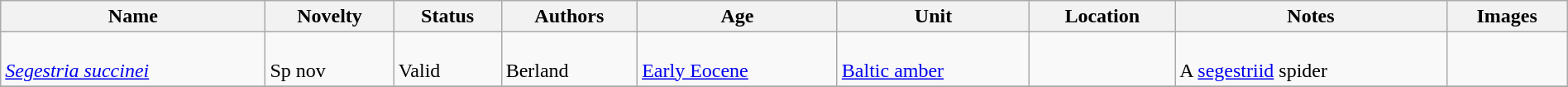<table class="wikitable sortable" align="center" width="100%">
<tr>
<th>Name</th>
<th>Novelty</th>
<th>Status</th>
<th>Authors</th>
<th>Age</th>
<th>Unit</th>
<th>Location</th>
<th>Notes</th>
<th>Images</th>
</tr>
<tr>
<td><br><em><a href='#'>Segestria succinei</a></em></td>
<td><br>Sp nov</td>
<td><br>Valid</td>
<td><br>Berland</td>
<td><br><a href='#'>Early Eocene</a></td>
<td><br><a href='#'>Baltic amber</a></td>
<td><br></td>
<td><br>A <a href='#'>segestriid</a> spider</td>
<td><br></td>
</tr>
<tr>
</tr>
</table>
